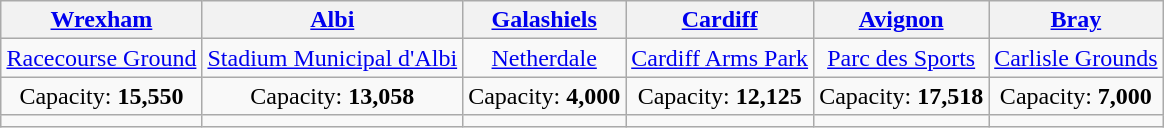<table class="wikitable" style="text-align:center;margin:1em auto;">
<tr>
<th><a href='#'>Wrexham</a></th>
<th><a href='#'>Albi</a></th>
<th><a href='#'>Galashiels</a></th>
<th><a href='#'>Cardiff</a></th>
<th><a href='#'>Avignon</a></th>
<th><a href='#'>Bray</a></th>
</tr>
<tr>
<td><a href='#'>Racecourse Ground</a></td>
<td><a href='#'>Stadium Municipal d'Albi</a></td>
<td><a href='#'>Netherdale</a></td>
<td><a href='#'>Cardiff Arms Park</a></td>
<td><a href='#'>Parc des Sports</a></td>
<td><a href='#'>Carlisle Grounds</a></td>
</tr>
<tr>
<td>Capacity: <strong>15,550</strong></td>
<td>Capacity: <strong>13,058</strong></td>
<td>Capacity: <strong>4,000</strong></td>
<td>Capacity: <strong>12,125</strong></td>
<td>Capacity: <strong>17,518</strong></td>
<td>Capacity: <strong>7,000</strong></td>
</tr>
<tr>
<td></td>
<td></td>
<td></td>
<td></td>
<td></td>
<td></td>
</tr>
</table>
